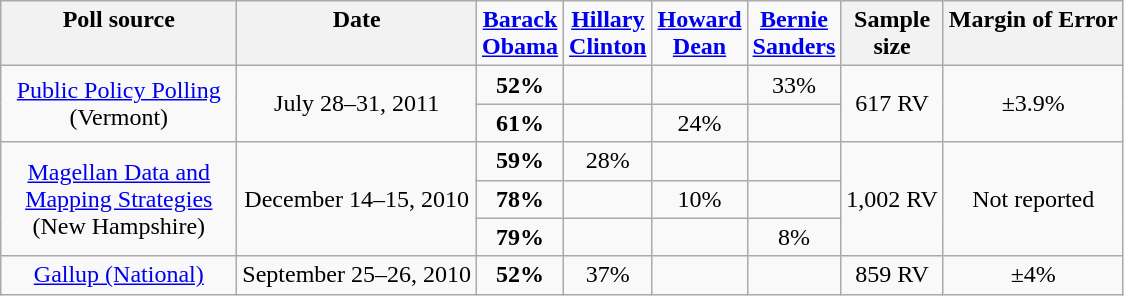<table class="wikitable" style="text-align:center">
<tr valign=top>
<th style="width:150px;">Poll source</th>
<th>Date</th>
<td align="center"><strong><a href='#'>Barack<br> Obama</a></strong></td>
<td align="center"><strong><a href='#'>Hillary<br> Clinton</a></strong></td>
<td align="center"><strong><a href='#'>Howard<br> Dean</a></strong></td>
<td align="center"><strong><a href='#'>Bernie<br> Sanders</a></strong></td>
<th>Sample<br>size</th>
<th>Margin of Error</th>
</tr>
<tr>
<td rowspan=2><a href='#'>Public Policy Polling</a><br>(Vermont)</td>
<td rowspan="2" style="text-align:center;">July 28–31, 2011</td>
<td align=center ><strong>52%</strong></td>
<td align=center></td>
<td align=center></td>
<td align=center>33%</td>
<td rowspan="2" style="text-align:center;">617 RV</td>
<td rowspan="2">±3.9%</td>
</tr>
<tr>
<td align=center ><strong>61%</strong></td>
<td align=center></td>
<td align=center>24%</td>
<td align=center></td>
</tr>
<tr>
<td rowspan=3><a href='#'>Magellan Data and Mapping Strategies</a><br>(New Hampshire)</td>
<td rowspan="3" style="text-align:center;">December 14–15, 2010</td>
<td align=center ><strong>59%</strong></td>
<td align=center>28%</td>
<td align=center></td>
<td align=center></td>
<td rowspan="3" style="text-align:center;">1,002 RV</td>
<td rowspan="3">Not reported</td>
</tr>
<tr>
<td align=center ><strong>78%</strong></td>
<td align=center></td>
<td align=center>10%</td>
<td align=center></td>
</tr>
<tr>
<td align=center ><strong>79%</strong></td>
<td align=center></td>
<td align=center></td>
<td align=center>8%</td>
</tr>
<tr>
<td><a href='#'>Gallup (National)</a></td>
<td align=center>September 25–26, 2010</td>
<td align=center ><strong>52%</strong></td>
<td align=center>37%</td>
<td align=center></td>
<td align=center></td>
<td align="center">859 RV</td>
<td>±4%</td>
</tr>
</table>
